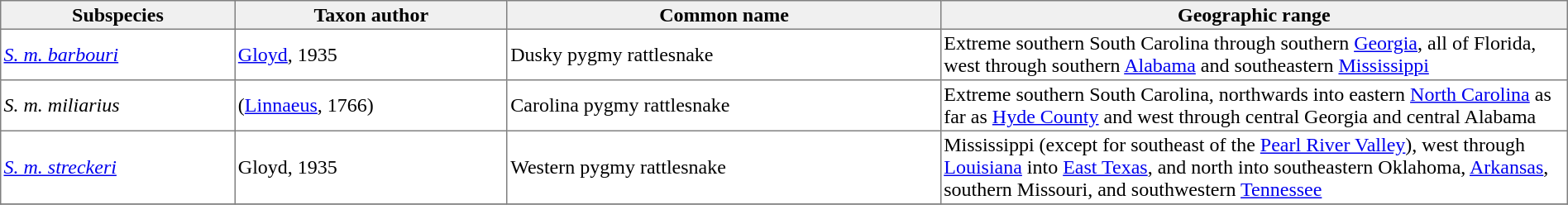<table cellspacing=0 cellpadding=2 border=1 style="border-collapse: collapse;">
<tr>
<th bgcolor="#f0f0f0">Subspecies</th>
<th bgcolor="#f0f0f0">Taxon author</th>
<th bgcolor="#f0f0f0">Common name</th>
<th bgcolor="#f0f0f0">Geographic range</th>
</tr>
<tr>
<td><em><a href='#'>S. m. barbouri</a></em></td>
<td><a href='#'>Gloyd</a>, 1935</td>
<td>Dusky pygmy rattlesnake</td>
<td style="width:40%">Extreme southern South Carolina through southern <a href='#'>Georgia</a>, all of Florida, west through southern <a href='#'>Alabama</a> and southeastern <a href='#'>Mississippi</a></td>
</tr>
<tr>
<td><em>S. m. miliarius</em></td>
<td>(<a href='#'>Linnaeus</a>, 1766)</td>
<td>Carolina pygmy rattlesnake</td>
<td>Extreme southern South Carolina, northwards into eastern <a href='#'>North Carolina</a> as far as <a href='#'>Hyde County</a> and west through central Georgia and central Alabama</td>
</tr>
<tr>
<td><em><a href='#'>S. m. streckeri</a></em></td>
<td>Gloyd, 1935</td>
<td>Western pygmy rattlesnake</td>
<td>Mississippi (except for southeast of the <a href='#'>Pearl River Valley</a>), west through <a href='#'>Louisiana</a> into <a href='#'>East Texas</a>, and north into southeastern Oklahoma, <a href='#'>Arkansas</a>, southern Missouri, and southwestern <a href='#'>Tennessee</a></td>
</tr>
<tr>
</tr>
</table>
